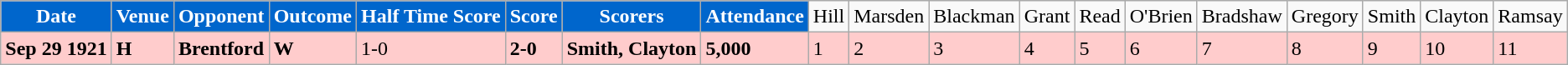<table class="wikitable">
<tr>
<td style="background:#0066CC; color:#FFFFFF; text-align:center;"><strong>Date</strong></td>
<td style="background:#0066CC; color:#FFFFFF; text-align:center;"><strong>Venue</strong></td>
<td style="background:#0066CC; color:#FFFFFF; text-align:center;"><strong>Opponent</strong></td>
<td style="background:#0066CC; color:#FFFFFF; text-align:center;"><strong>Outcome</strong></td>
<td style="background:#0066CC; color:#FFFFFF; text-align:center;"><strong>Half Time Score</strong></td>
<td style="background:#0066CC; color:#FFFFFF; text-align:center;"><strong>Score</strong></td>
<td style="background:#0066CC; color:#FFFFFF; text-align:center;"><strong>Scorers</strong></td>
<td style="background:#0066CC; color:#FFFFFF; text-align:center;"><strong>Attendance</strong></td>
<td>Hill</td>
<td>Marsden</td>
<td>Blackman</td>
<td>Grant</td>
<td>Read</td>
<td>O'Brien</td>
<td>Bradshaw</td>
<td>Gregory</td>
<td>Smith</td>
<td>Clayton</td>
<td>Ramsay</td>
</tr>
<tr bgcolor="#FFCCCC">
<td><strong>Sep 29 1921</strong></td>
<td><strong>H</strong></td>
<td><strong>Brentford</strong></td>
<td><strong>W</strong></td>
<td>1-0</td>
<td><strong>2-0</strong></td>
<td><strong>Smith, Clayton</strong></td>
<td><strong>5,000</strong></td>
<td>1</td>
<td>2</td>
<td>3</td>
<td>4</td>
<td>5</td>
<td>6</td>
<td>7</td>
<td>8</td>
<td>9</td>
<td>10</td>
<td>11</td>
</tr>
</table>
